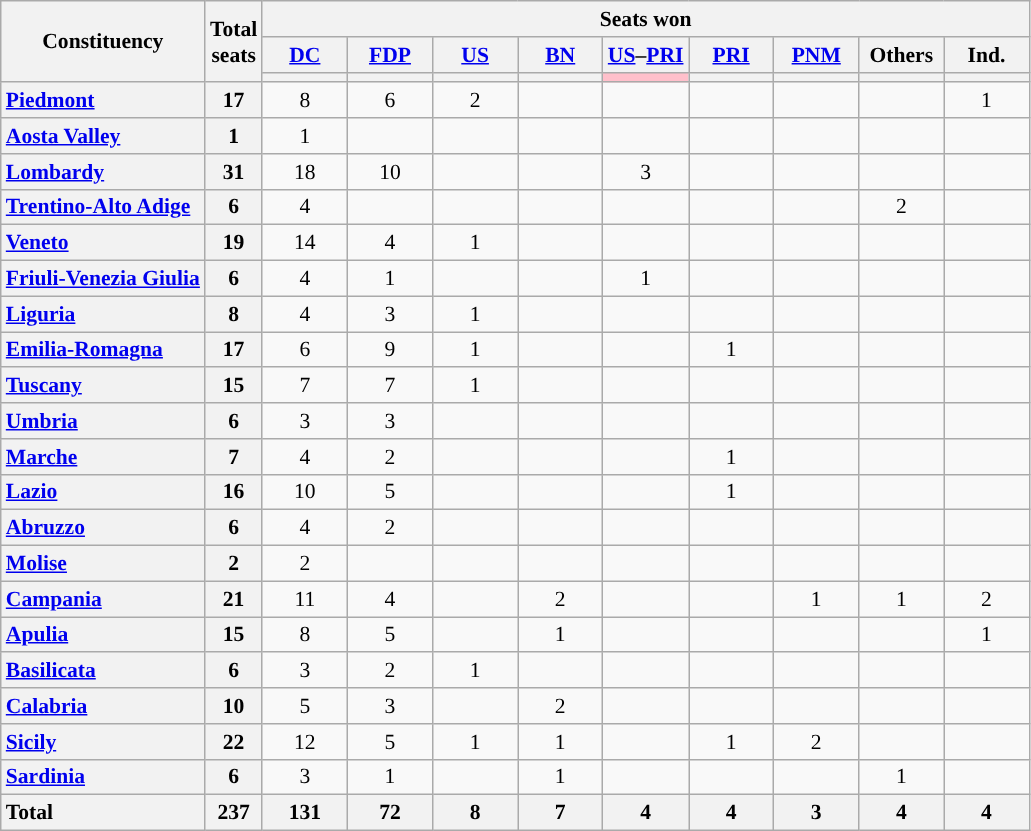<table class="wikitable" style="text-align:center; font-size: 0.9em">
<tr>
<th rowspan="3">Constituency</th>
<th rowspan="3">Total<br>seats</th>
<th colspan="9">Seats won</th>
</tr>
<tr>
<th class="unsortable" style="width:50px;"><a href='#'>DC</a></th>
<th class="unsortable" style="width:50px;"><a href='#'>FDP</a></th>
<th class="unsortable" style="width:50px;"><a href='#'>US</a></th>
<th class="unsortable" style="width:50px;"><a href='#'>BN</a></th>
<th class="unsortable" style="width:50px;"><a href='#'>US</a>–<a href='#'>PRI</a></th>
<th class="unsortable" style="width:50px;"><a href='#'>PRI</a></th>
<th class="unsortable" style="width:50px;"><a href='#'>PNM</a></th>
<th class="unsortable" style="width:50px;">Others</th>
<th class="unsortable" style="width:50px;">Ind.</th>
</tr>
<tr>
<th style="background:"></th>
<th style="background:"></th>
<th style="background:"></th>
<th style="background:"></th>
<th style="background-color:pink"></th>
<th style="background:"></th>
<th style="background:"></th>
<th style="background:"></th>
<th style="background:"></th>
</tr>
<tr>
<th style="text-align: left;"><a href='#'>Piedmont</a></th>
<th>17</th>
<td>8</td>
<td>6</td>
<td>2</td>
<td></td>
<td></td>
<td></td>
<td></td>
<td></td>
<td>1</td>
</tr>
<tr>
<th style="text-align: left;"><a href='#'>Aosta Valley</a></th>
<th>1</th>
<td>1</td>
<td></td>
<td></td>
<td></td>
<td></td>
<td></td>
<td></td>
<td></td>
<td></td>
</tr>
<tr>
<th style="text-align: left;"><a href='#'>Lombardy</a></th>
<th>31</th>
<td>18</td>
<td>10</td>
<td></td>
<td></td>
<td>3</td>
<td></td>
<td></td>
<td></td>
<td></td>
</tr>
<tr>
<th style="text-align: left;"><a href='#'>Trentino-Alto Adige</a></th>
<th>6</th>
<td>4</td>
<td></td>
<td></td>
<td></td>
<td></td>
<td></td>
<td></td>
<td>2</td>
<td></td>
</tr>
<tr>
<th style="text-align: left;"><a href='#'>Veneto</a></th>
<th>19</th>
<td>14</td>
<td>4</td>
<td>1</td>
<td></td>
<td></td>
<td></td>
<td></td>
<td></td>
<td></td>
</tr>
<tr>
<th style="text-align: left;"><a href='#'>Friuli-Venezia Giulia</a></th>
<th>6</th>
<td>4</td>
<td>1</td>
<td></td>
<td></td>
<td>1</td>
<td></td>
<td></td>
<td></td>
<td></td>
</tr>
<tr>
<th style="text-align: left;"><a href='#'>Liguria</a></th>
<th>8</th>
<td>4</td>
<td>3</td>
<td>1</td>
<td></td>
<td></td>
<td></td>
<td></td>
<td></td>
<td></td>
</tr>
<tr>
<th style="text-align: left;"><a href='#'>Emilia-Romagna</a></th>
<th>17</th>
<td>6</td>
<td>9</td>
<td>1</td>
<td></td>
<td></td>
<td>1</td>
<td></td>
<td></td>
<td></td>
</tr>
<tr>
<th style="text-align: left;"><a href='#'>Tuscany</a></th>
<th>15</th>
<td>7</td>
<td>7</td>
<td>1</td>
<td></td>
<td></td>
<td></td>
<td></td>
<td></td>
<td></td>
</tr>
<tr>
<th style="text-align: left;"><a href='#'>Umbria</a></th>
<th>6</th>
<td>3</td>
<td>3</td>
<td></td>
<td></td>
<td></td>
<td></td>
<td></td>
<td></td>
<td></td>
</tr>
<tr>
<th style="text-align: left;"><a href='#'>Marche</a></th>
<th>7</th>
<td>4</td>
<td>2</td>
<td></td>
<td></td>
<td></td>
<td>1</td>
<td></td>
<td></td>
<td></td>
</tr>
<tr>
<th style="text-align: left;"><a href='#'>Lazio</a></th>
<th>16</th>
<td>10</td>
<td>5</td>
<td></td>
<td></td>
<td></td>
<td>1</td>
<td></td>
<td></td>
<td></td>
</tr>
<tr>
<th style="text-align: left;"><a href='#'>Abruzzo</a></th>
<th>6</th>
<td>4</td>
<td>2</td>
<td></td>
<td></td>
<td></td>
<td></td>
<td></td>
<td></td>
<td></td>
</tr>
<tr>
<th style="text-align: left;"><a href='#'>Molise</a></th>
<th>2</th>
<td>2</td>
<td></td>
<td></td>
<td></td>
<td></td>
<td></td>
<td></td>
<td></td>
<td></td>
</tr>
<tr>
<th style="text-align: left;"><a href='#'>Campania</a></th>
<th>21</th>
<td>11</td>
<td>4</td>
<td></td>
<td>2</td>
<td></td>
<td></td>
<td>1</td>
<td>1</td>
<td>2</td>
</tr>
<tr>
<th style="text-align: left;"><a href='#'>Apulia</a></th>
<th>15</th>
<td>8</td>
<td>5</td>
<td></td>
<td>1</td>
<td></td>
<td></td>
<td></td>
<td></td>
<td>1</td>
</tr>
<tr>
<th style="text-align: left;"><a href='#'>Basilicata</a></th>
<th>6</th>
<td>3</td>
<td>2</td>
<td>1</td>
<td></td>
<td></td>
<td></td>
<td></td>
<td></td>
<td></td>
</tr>
<tr>
<th style="text-align: left;"><a href='#'>Calabria</a></th>
<th>10</th>
<td>5</td>
<td>3</td>
<td></td>
<td>2</td>
<td></td>
<td></td>
<td></td>
<td></td>
<td></td>
</tr>
<tr>
<th style="text-align: left;"><a href='#'>Sicily</a></th>
<th>22</th>
<td>12</td>
<td>5</td>
<td>1</td>
<td>1</td>
<td></td>
<td>1</td>
<td>2</td>
<td></td>
<td></td>
</tr>
<tr>
<th style="text-align: left;"><a href='#'>Sardinia</a></th>
<th>6</th>
<td>3</td>
<td>1</td>
<td></td>
<td>1</td>
<td></td>
<td></td>
<td></td>
<td>1</td>
<td></td>
</tr>
<tr>
<th style="text-align: left;">Total</th>
<th>237</th>
<th>131</th>
<th>72</th>
<th>8</th>
<th>7</th>
<th>4</th>
<th>4</th>
<th>3</th>
<th>4</th>
<th>4</th>
</tr>
</table>
